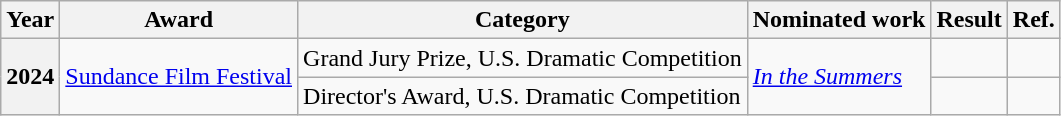<table class="wikitable sortable plainrowheaders">
<tr>
<th scope="col">Year</th>
<th scope="col">Award</th>
<th scope="col">Category</th>
<th scope="col">Nominated work</th>
<th scope="col">Result</th>
<th scope="col">Ref.</th>
</tr>
<tr>
<th scope="row" rowspan="2">2024</th>
<td rowspan="2"><a href='#'>Sundance Film Festival</a></td>
<td>Grand Jury Prize, U.S. Dramatic Competition</td>
<td rowspan="2"><em><a href='#'>In the Summers</a></em></td>
<td></td>
<td align="center"></td>
</tr>
<tr>
<td>Director's Award, U.S. Dramatic Competition</td>
<td></td>
<td align="center"></td>
</tr>
</table>
